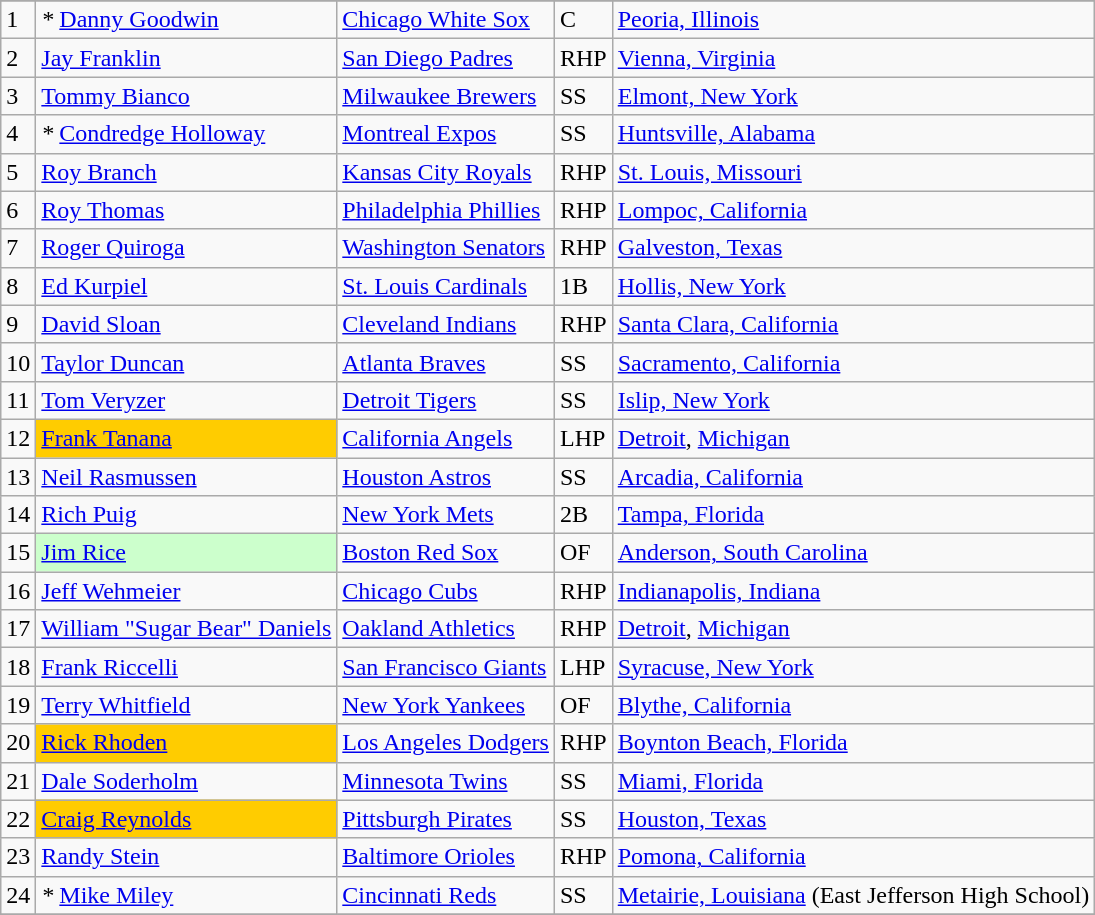<table class="wikitable">
<tr>
</tr>
<tr>
<td>1</td>
<td><em>*</em> <a href='#'>Danny Goodwin</a></td>
<td><a href='#'>Chicago White Sox</a></td>
<td>C</td>
<td><a href='#'>Peoria, Illinois</a></td>
</tr>
<tr>
<td>2</td>
<td><a href='#'>Jay Franklin</a></td>
<td><a href='#'>San Diego Padres</a></td>
<td>RHP</td>
<td><a href='#'>Vienna, Virginia</a></td>
</tr>
<tr>
<td>3</td>
<td><a href='#'>Tommy Bianco</a></td>
<td><a href='#'>Milwaukee Brewers</a></td>
<td>SS</td>
<td><a href='#'>Elmont, New York</a></td>
</tr>
<tr>
<td>4</td>
<td><em>*</em> <a href='#'>Condredge Holloway</a></td>
<td><a href='#'>Montreal Expos</a></td>
<td>SS</td>
<td><a href='#'>Huntsville, Alabama</a></td>
</tr>
<tr>
<td>5</td>
<td><a href='#'>Roy Branch</a></td>
<td><a href='#'>Kansas City Royals</a></td>
<td>RHP</td>
<td><a href='#'>St. Louis, Missouri</a></td>
</tr>
<tr>
<td>6</td>
<td><a href='#'>Roy Thomas</a></td>
<td><a href='#'>Philadelphia Phillies</a></td>
<td>RHP</td>
<td><a href='#'>Lompoc, California</a></td>
</tr>
<tr>
<td>7</td>
<td><a href='#'>Roger Quiroga</a></td>
<td><a href='#'>Washington Senators</a></td>
<td>RHP</td>
<td><a href='#'>Galveston, Texas</a></td>
</tr>
<tr>
<td>8</td>
<td><a href='#'>Ed Kurpiel</a></td>
<td><a href='#'>St. Louis Cardinals</a></td>
<td>1B</td>
<td><a href='#'>Hollis, New York</a></td>
</tr>
<tr>
<td>9</td>
<td><a href='#'>David Sloan</a></td>
<td><a href='#'>Cleveland Indians</a></td>
<td>RHP</td>
<td><a href='#'>Santa Clara, California</a></td>
</tr>
<tr>
<td>10</td>
<td><a href='#'>Taylor Duncan</a></td>
<td><a href='#'>Atlanta Braves</a></td>
<td>SS</td>
<td><a href='#'>Sacramento, California</a></td>
</tr>
<tr>
<td>11</td>
<td><a href='#'>Tom Veryzer</a></td>
<td><a href='#'>Detroit Tigers</a></td>
<td>SS</td>
<td><a href='#'>Islip, New York</a></td>
</tr>
<tr>
<td>12</td>
<td bgcolor="#FFCC00"><a href='#'>Frank Tanana</a></td>
<td><a href='#'>California Angels</a></td>
<td>LHP</td>
<td><a href='#'>Detroit</a>, <a href='#'>Michigan</a></td>
</tr>
<tr>
<td>13</td>
<td><a href='#'>Neil Rasmussen</a></td>
<td><a href='#'>Houston Astros</a></td>
<td>SS</td>
<td><a href='#'>Arcadia, California</a></td>
</tr>
<tr>
<td>14</td>
<td><a href='#'>Rich Puig</a></td>
<td><a href='#'>New York Mets</a></td>
<td>2B</td>
<td><a href='#'>Tampa, Florida</a></td>
</tr>
<tr>
<td>15</td>
<td bgcolor="#CCFFCC"><a href='#'>Jim Rice</a></td>
<td><a href='#'>Boston Red Sox</a></td>
<td>OF</td>
<td><a href='#'>Anderson, South Carolina</a></td>
</tr>
<tr>
<td>16</td>
<td><a href='#'>Jeff Wehmeier</a></td>
<td><a href='#'>Chicago Cubs</a></td>
<td>RHP</td>
<td><a href='#'>Indianapolis, Indiana</a></td>
</tr>
<tr>
<td>17</td>
<td><a href='#'>William "Sugar Bear" Daniels</a></td>
<td><a href='#'>Oakland Athletics</a></td>
<td>RHP</td>
<td><a href='#'>Detroit</a>, <a href='#'>Michigan</a></td>
</tr>
<tr>
<td>18</td>
<td><a href='#'>Frank Riccelli</a></td>
<td><a href='#'>San Francisco Giants</a></td>
<td>LHP</td>
<td><a href='#'>Syracuse, New York</a></td>
</tr>
<tr>
<td>19</td>
<td><a href='#'>Terry Whitfield</a></td>
<td><a href='#'>New York Yankees</a></td>
<td>OF</td>
<td><a href='#'>Blythe, California</a></td>
</tr>
<tr>
<td>20</td>
<td bgcolor="#FFCC00"><a href='#'>Rick Rhoden</a></td>
<td><a href='#'>Los Angeles Dodgers</a></td>
<td>RHP</td>
<td><a href='#'>Boynton Beach, Florida</a></td>
</tr>
<tr>
<td>21</td>
<td><a href='#'>Dale Soderholm</a></td>
<td><a href='#'>Minnesota Twins</a></td>
<td>SS</td>
<td><a href='#'>Miami, Florida</a></td>
</tr>
<tr>
<td>22</td>
<td bgcolor="#FFCC00"><a href='#'>Craig Reynolds</a></td>
<td><a href='#'>Pittsburgh Pirates</a></td>
<td>SS</td>
<td><a href='#'>Houston, Texas</a></td>
</tr>
<tr>
<td>23</td>
<td><a href='#'>Randy Stein</a></td>
<td><a href='#'>Baltimore Orioles</a></td>
<td>RHP</td>
<td><a href='#'>Pomona, California</a></td>
</tr>
<tr>
<td>24</td>
<td><em>*</em> <a href='#'>Mike Miley</a></td>
<td><a href='#'>Cincinnati Reds</a></td>
<td>SS</td>
<td><a href='#'>Metairie, Louisiana</a> (East Jefferson High School)</td>
</tr>
<tr>
</tr>
</table>
